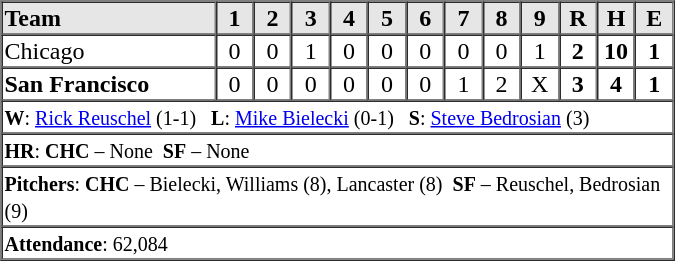<table border=1 cellspacing=0 width=450 style="margin-left:3em;">
<tr style="text-align:center; background-color:#e6e6e6;">
<th align=left width=28%>Team</th>
<th width=5%>1</th>
<th width=5%>2</th>
<th width=5%>3</th>
<th width=5%>4</th>
<th width=5%>5</th>
<th width=5%>6</th>
<th width=5%>7</th>
<th width=5%>8</th>
<th width=5%>9</th>
<th width=5%>R</th>
<th width=5%>H</th>
<th width=5%>E</th>
</tr>
<tr style="text-align:center;">
<td align=left>Chicago</td>
<td>0</td>
<td>0</td>
<td>1</td>
<td>0</td>
<td>0</td>
<td>0</td>
<td>0</td>
<td>0</td>
<td>1</td>
<td><strong>2</strong></td>
<td><strong>10</strong></td>
<td><strong>1</strong></td>
</tr>
<tr style="text-align:center;">
<td align=left><strong>San Francisco</strong></td>
<td>0</td>
<td>0</td>
<td>0</td>
<td>0</td>
<td>0</td>
<td>0</td>
<td>1</td>
<td>2</td>
<td>X</td>
<td><strong>3</strong></td>
<td><strong>4</strong></td>
<td><strong>1</strong></td>
</tr>
<tr style="text-align:left;">
<td colspan=13><small><strong>W</strong>: <a href='#'>Rick Reuschel</a> (1-1)   <strong>L</strong>: <a href='#'>Mike Bielecki</a> (0-1)   <strong>S</strong>: <a href='#'>Steve Bedrosian</a> (3)</small></td>
</tr>
<tr style="text-align:left;">
<td colspan=13><small><strong>HR</strong>: <strong>CHC</strong> – None  <strong>SF</strong> – None</small></td>
</tr>
<tr style="text-align:left;">
<td colspan=13><small><strong>Pitchers</strong>: <strong>CHC</strong> – Bielecki, Williams (8), Lancaster (8)  <strong>SF</strong> – Reuschel, Bedrosian (9)</small></td>
</tr>
<tr style="text-align:left;">
<td colspan=13><small><strong>Attendance</strong>: 62,084</small></td>
</tr>
</table>
